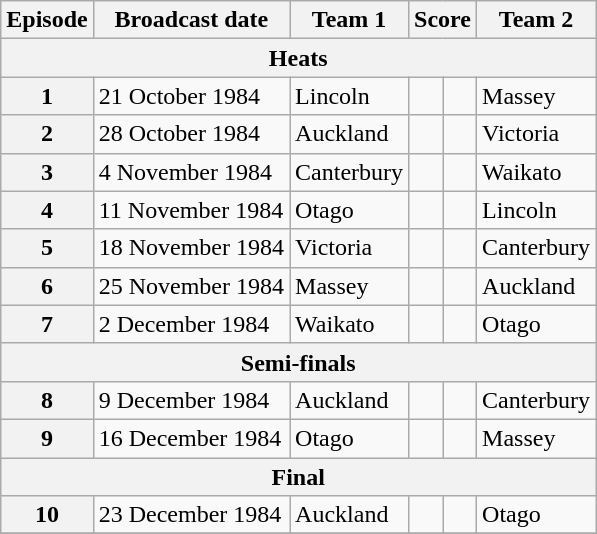<table class="wikitable">
<tr>
<th>Episode</th>
<th>Broadcast date</th>
<th>Team 1</th>
<th colspan=2>Score</th>
<th>Team 2</th>
</tr>
<tr>
<th colspan=6>Heats</th>
</tr>
<tr>
<th>1</th>
<td>21 October 1984</td>
<td>Lincoln</td>
<td></td>
<td></td>
<td>Massey</td>
</tr>
<tr>
<th>2</th>
<td>28 October 1984</td>
<td>Auckland</td>
<td></td>
<td></td>
<td>Victoria</td>
</tr>
<tr>
<th>3</th>
<td>4 November 1984</td>
<td>Canterbury</td>
<td></td>
<td></td>
<td>Waikato</td>
</tr>
<tr>
<th>4</th>
<td>11 November 1984</td>
<td>Otago</td>
<td></td>
<td></td>
<td>Lincoln</td>
</tr>
<tr>
<th>5</th>
<td>18 November 1984</td>
<td>Victoria</td>
<td></td>
<td></td>
<td>Canterbury</td>
</tr>
<tr>
<th>6</th>
<td>25 November 1984</td>
<td>Massey</td>
<td></td>
<td></td>
<td>Auckland</td>
</tr>
<tr>
<th>7</th>
<td>2 December 1984</td>
<td>Waikato</td>
<td></td>
<td></td>
<td>Otago</td>
</tr>
<tr>
<th colspan=6>Semi-finals</th>
</tr>
<tr>
<th>8</th>
<td>9 December 1984</td>
<td>Auckland</td>
<td></td>
<td></td>
<td>Canterbury</td>
</tr>
<tr>
<th>9</th>
<td>16 December 1984</td>
<td>Otago</td>
<td></td>
<td></td>
<td>Massey</td>
</tr>
<tr>
<th colspan=6>Final</th>
</tr>
<tr>
<th>10</th>
<td>23 December 1984</td>
<td>Auckland</td>
<td></td>
<td></td>
<td>Otago</td>
</tr>
<tr>
</tr>
</table>
